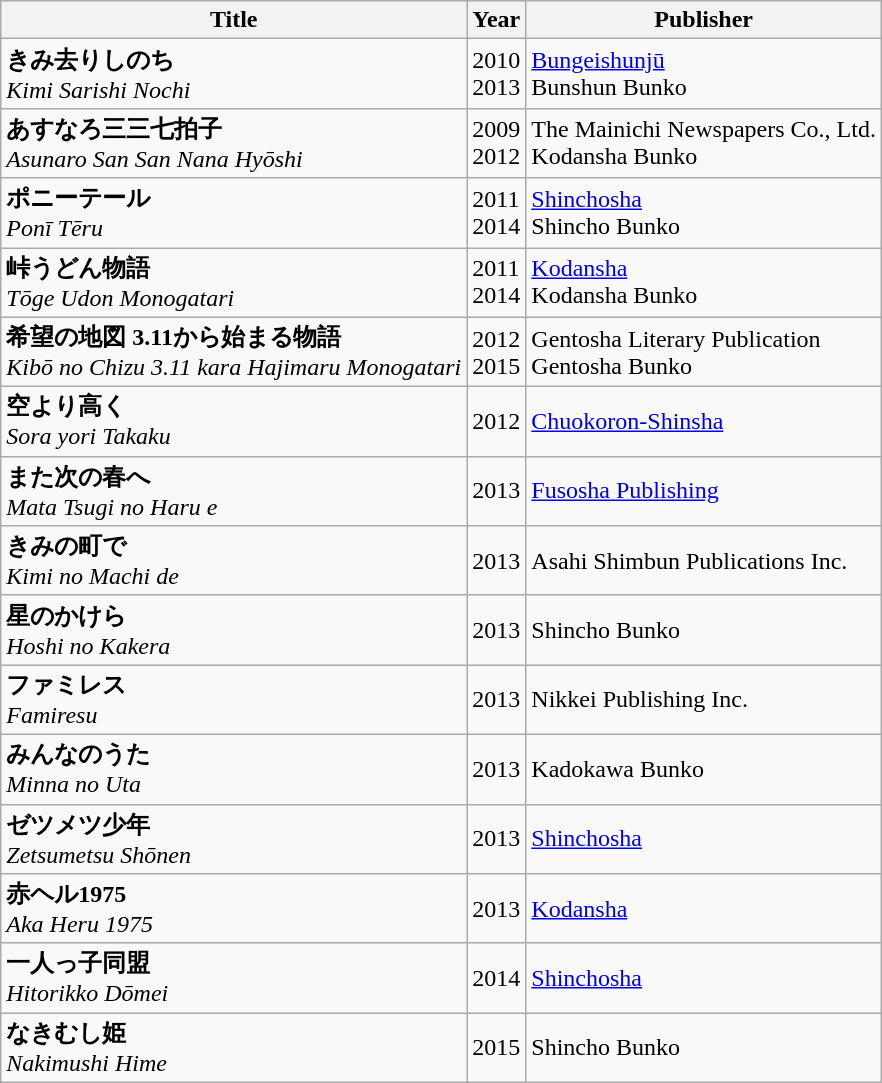<table class="wikitable">
<tr>
<th>Title</th>
<th>Year</th>
<th>Publisher</th>
</tr>
<tr>
<td><strong>きみ去りしのち</strong><br><em>Kimi Sarishi Nochi</em></td>
<td>2010<br>2013</td>
<td><a href='#'>Bungeishunjū</a><br>Bunshun Bunko</td>
</tr>
<tr>
<td><strong>あすなろ三三七拍子</strong><br><em>Asunaro San San Nana Hyōshi</em></td>
<td>2009<br>2012</td>
<td>The Mainichi Newspapers Co., Ltd.<br>Kodansha Bunko</td>
</tr>
<tr>
<td><strong>ポニーテール</strong><br><em>Ponī Tēru</em></td>
<td>2011<br>2014</td>
<td><a href='#'>Shinchosha</a><br>Shincho Bunko</td>
</tr>
<tr>
<td><strong>峠うどん物語</strong><br><em>Tōge Udon Monogatari</em></td>
<td>2011<br>2014</td>
<td><a href='#'>Kodansha</a><br>Kodansha Bunko</td>
</tr>
<tr>
<td><strong>希望の地図 3.11から始まる物語</strong><br><em>Kibō no Chizu 3.11 kara Hajimaru Monogatari</em></td>
<td>2012<br>2015</td>
<td>Gentosha Literary Publication<br>Gentosha Bunko</td>
</tr>
<tr>
<td><strong>空より高く</strong><br><em>Sora yori Takaku</em></td>
<td>2012</td>
<td><a href='#'>Chuokoron-Shinsha</a></td>
</tr>
<tr>
<td><strong>また次の春へ</strong><br><em>Mata Tsugi no Haru e</em></td>
<td>2013</td>
<td><a href='#'>Fusosha Publishing</a></td>
</tr>
<tr>
<td><strong>きみの町で</strong><br><em>Kimi no Machi de</em></td>
<td>2013</td>
<td>Asahi Shimbun Publications Inc.</td>
</tr>
<tr>
<td><strong>星のかけら</strong><br><em>Hoshi no Kakera</em></td>
<td>2013</td>
<td>Shincho Bunko</td>
</tr>
<tr>
<td><strong>ファミレス</strong><br><em>Famiresu</em></td>
<td>2013</td>
<td>Nikkei Publishing Inc.</td>
</tr>
<tr>
<td><strong>みんなのうた</strong><br><em>Minna no Uta</em></td>
<td>2013</td>
<td>Kadokawa Bunko</td>
</tr>
<tr>
<td><strong>ゼツメツ少年</strong><br><em>Zetsumetsu Shōnen</em></td>
<td>2013</td>
<td><a href='#'>Shinchosha</a></td>
</tr>
<tr>
<td><strong>赤ヘル1975</strong><br><em>Aka Heru 1975</em></td>
<td>2013</td>
<td><a href='#'>Kodansha</a></td>
</tr>
<tr>
<td><strong>一人っ子同盟</strong><br><em>Hitorikko Dōmei</em></td>
<td>2014</td>
<td><a href='#'>Shinchosha</a></td>
</tr>
<tr>
<td><strong>なきむし姫</strong><br><em>Nakimushi Hime</em></td>
<td>2015</td>
<td>Shincho Bunko</td>
</tr>
</table>
